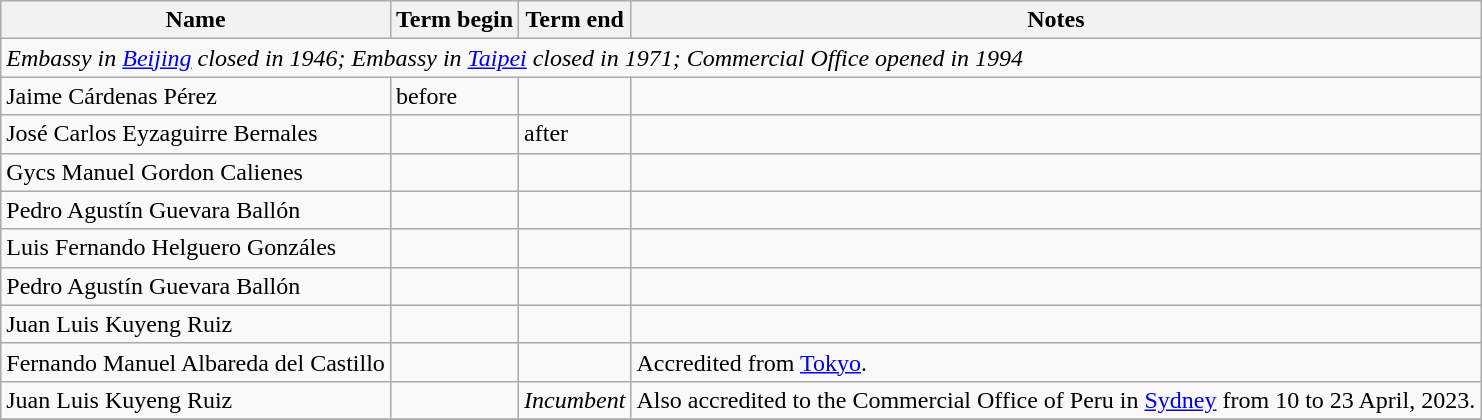<table class="wikitable sortable"  text-align:center;">
<tr>
<th>Name</th>
<th>Term begin</th>
<th>Term end</th>
<th class="unsortable">Notes</th>
</tr>
<tr>
<td colspan=4><div><em>Embassy in <a href='#'>Beijing</a> closed in 1946; Embassy in <a href='#'>Taipei</a> closed in 1971; Commercial Office opened in 1994</em></div></td>
</tr>
<tr>
<td>Jaime Cárdenas Pérez</td>
<td>before </td>
<td></td>
<td></td>
</tr>
<tr>
<td>José Carlos Eyzaguirre Bernales</td>
<td></td>
<td>after </td>
<td></td>
</tr>
<tr>
<td>Gycs Manuel Gordon Calienes</td>
<td></td>
<td></td>
<td></td>
</tr>
<tr>
<td>Pedro Agustín Guevara Ballón</td>
<td></td>
<td></td>
<td></td>
</tr>
<tr>
<td>Luis Fernando Helguero Gonzáles</td>
<td></td>
<td></td>
<td></td>
</tr>
<tr>
<td>Pedro Agustín Guevara Ballón</td>
<td></td>
<td></td>
<td></td>
</tr>
<tr>
<td>Juan Luis Kuyeng Ruiz</td>
<td></td>
<td></td>
<td></td>
</tr>
<tr>
<td>Fernando Manuel Albareda del Castillo</td>
<td></td>
<td></td>
<td>Accredited from <a href='#'>Tokyo</a>.</td>
</tr>
<tr>
<td>Juan Luis Kuyeng Ruiz</td>
<td></td>
<td><em>Incumbent</em></td>
<td>Also accredited to the Commercial Office of Peru in <a href='#'>Sydney</a> from 10 to 23 April, 2023.</td>
</tr>
<tr>
</tr>
</table>
